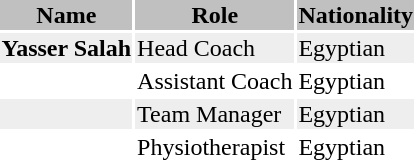<table class="toccolours">
<tr>
<th style="background:silver;">Name</th>
<th style="background:silver;">Role</th>
<th style="background:silver;">Nationality</th>
</tr>
<tr style="background:#eee;">
<td><strong>Yasser Salah</strong></td>
<td>Head Coach</td>
<td> Egyptian</td>
</tr>
<tr>
<td></td>
<td>Assistant Coach</td>
<td> Egyptian</td>
</tr>
<tr style="background:#eee;">
<td></td>
<td>Team Manager</td>
<td> Egyptian</td>
</tr>
<tr>
<td></td>
<td>Physiotherapist</td>
<td> Egyptian</td>
</tr>
<tr>
</tr>
</table>
